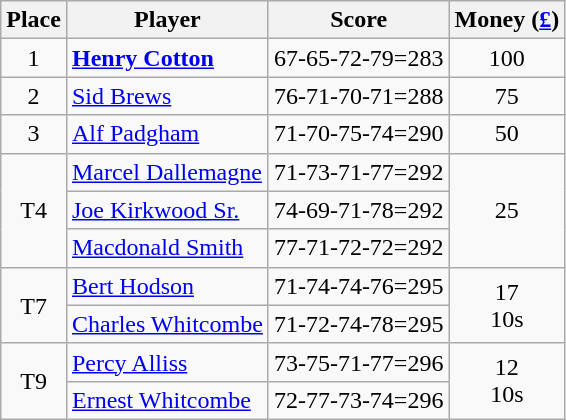<table class=wikitable>
<tr>
<th>Place</th>
<th>Player</th>
<th>Score</th>
<th>Money (<a href='#'>£</a>)</th>
</tr>
<tr>
<td align=center>1</td>
<td> <strong><a href='#'>Henry Cotton</a></strong></td>
<td>67-65-72-79=283</td>
<td align=center>100</td>
</tr>
<tr>
<td align=center>2</td>
<td> <a href='#'>Sid Brews</a></td>
<td>76-71-70-71=288</td>
<td align=center>75</td>
</tr>
<tr>
<td align=center>3</td>
<td> <a href='#'>Alf Padgham</a></td>
<td>71-70-75-74=290</td>
<td align=center>50</td>
</tr>
<tr>
<td rowspan=3 align=center>T4</td>
<td> <a href='#'>Marcel Dallemagne</a></td>
<td>71-73-71-77=292</td>
<td rowspan=3 align=center>25</td>
</tr>
<tr>
<td> <a href='#'>Joe Kirkwood Sr.</a></td>
<td>74-69-71-78=292</td>
</tr>
<tr>
<td> <a href='#'>Macdonald Smith</a></td>
<td>77-71-72-72=292</td>
</tr>
<tr>
<td rowspan=2 align=center>T7</td>
<td> <a href='#'>Bert Hodson</a></td>
<td>71-74-74-76=295</td>
<td rowspan=2 align=center>17<br>10s</td>
</tr>
<tr>
<td> <a href='#'>Charles Whitcombe</a></td>
<td>71-72-74-78=295</td>
</tr>
<tr>
<td rowspan=2 align=center>T9</td>
<td> <a href='#'>Percy Alliss</a></td>
<td>73-75-71-77=296</td>
<td rowspan=2 align=center>12<br>10s</td>
</tr>
<tr>
<td> <a href='#'>Ernest Whitcombe</a></td>
<td>72-77-73-74=296</td>
</tr>
</table>
